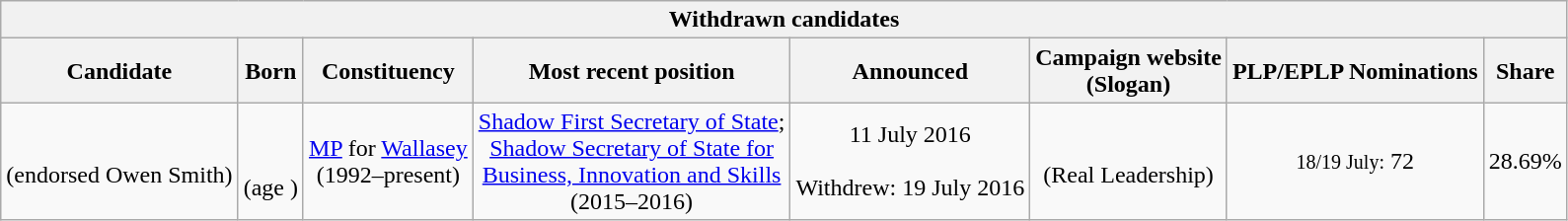<table class ="wikitable">
<tr>
<th style="background:#f1f1f1; width:1050px;" colspan="30">Withdrawn candidates</th>
</tr>
<tr>
<th>Candidate</th>
<th>Born</th>
<th>Constituency</th>
<th>Most recent position</th>
<th>Announced</th>
<th class="unsortable">Campaign website<br> (Slogan)</th>
<th>PLP/EPLP Nominations</th>
<th>Share</th>
</tr>
<tr style="text-align: center;"  |>
<td><strong></strong><br>(endorsed Owen Smith)</td>
<td><br><br> (age )</td>
<td><a href='#'>MP</a> for <a href='#'>Wallasey</a><br> (1992–present)</td>
<td><a href='#'>Shadow First Secretary of State</a>;<br> <a href='#'>Shadow Secretary of State for<br> Business, Innovation and Skills</a><br> (2015–2016)</td>
<td>11 July 2016<br><br>Withdrew: 19 July 2016</td>
<td><br> (Real Leadership)</td>
<td><small>18/19 July:</small> 72</td>
<td>28.69%</td>
</tr>
</table>
